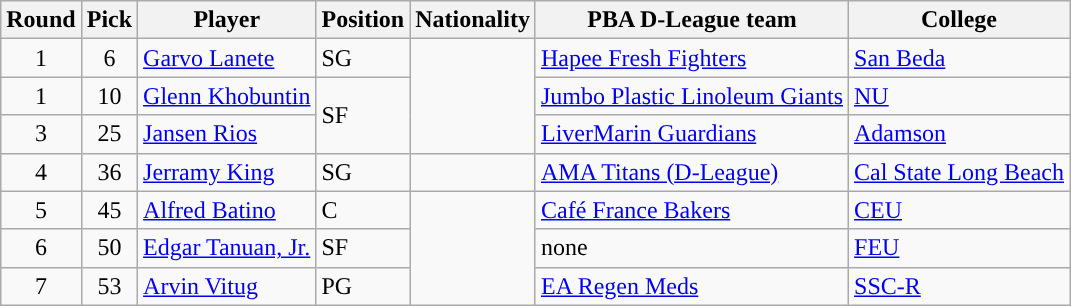<table class="wikitable sortable sortable">
<tr>
<th>Round</th>
<th>Pick</th>
<th>Player</th>
<th>Position</th>
<th>Nationality</th>
<th>PBA D-League team</th>
<th>College</th>
</tr>
<tr>
<td align=center>1</td>
<td align=center>6</td>
<td><a href='#'>Garvo Lanete</a></td>
<td>SG</td>
<td rowspan=3></td>
<td><a href='#'>Hapee Fresh Fighters</a></td>
<td><a href='#'>San Beda</a></td>
</tr>
<tr>
<td align=center>1</td>
<td align=center>10</td>
<td><a href='#'>Glenn Khobuntin</a></td>
<td rowspan=2>SF</td>
<td><a href='#'>Jumbo Plastic Linoleum Giants</a></td>
<td><a href='#'>NU</a></td>
</tr>
<tr>
<td align=center>3</td>
<td align=center>25</td>
<td><a href='#'>Jansen Rios</a></td>
<td><a href='#'>LiverMarin Guardians</a></td>
<td><a href='#'>Adamson</a></td>
</tr>
<tr>
<td align=center>4</td>
<td align=center>36</td>
<td><a href='#'>Jerramy King</a></td>
<td>SG</td>
<td></td>
<td><a href='#'>AMA Titans (D-League)</a></td>
<td><a href='#'>Cal State Long Beach</a></td>
</tr>
<tr>
<td align=center>5</td>
<td align=center>45</td>
<td><a href='#'>Alfred Batino</a></td>
<td>C</td>
<td rowspan=3></td>
<td><a href='#'>Café France Bakers</a></td>
<td><a href='#'>CEU</a></td>
</tr>
<tr>
<td align=center>6</td>
<td align=center>50</td>
<td><a href='#'>Edgar Tanuan, Jr.</a></td>
<td>SF</td>
<td>none</td>
<td><a href='#'>FEU</a></td>
</tr>
<tr>
<td align=center>7</td>
<td align=center>53</td>
<td><a href='#'>Arvin Vitug</a></td>
<td>PG</td>
<td><a href='#'>EA Regen Meds</a></td>
<td><a href='#'>SSC-R</a></td>
</tr>
</table>
